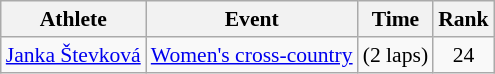<table class=wikitable style="font-size:90%">
<tr>
<th>Athlete</th>
<th>Event</th>
<th>Time</th>
<th>Rank</th>
</tr>
<tr align=center>
<td align=left><a href='#'>Janka Števková</a></td>
<td align=left><a href='#'>Women's cross-country</a></td>
<td> (2 laps)</td>
<td>24</td>
</tr>
</table>
